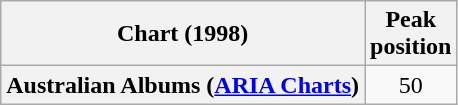<table class="wikitable sortable plainrowheaders" style="text-align:center">
<tr>
<th scope="col">Chart (1998)</th>
<th scope="col">Peak<br>position</th>
</tr>
<tr>
<th scope="row">Australian Albums (<a href='#'>ARIA Charts</a>)</th>
<td>50</td>
</tr>
</table>
